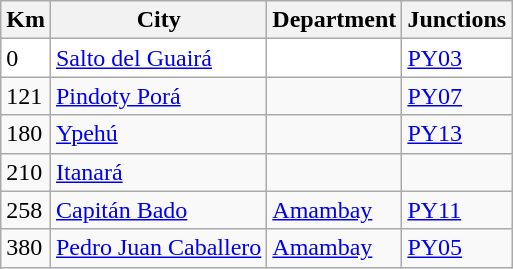<table class="wikitable">
<tr>
<th>Km</th>
<th>City</th>
<th>Department</th>
<th>Junctions</th>
</tr>
<tr bgcolor="ffffff">
<td>0</td>
<td><a href='#'>Salto del Guairá</a></td>
<td></td>
<td> <a href='#'>PY03</a></td>
</tr>
<tr>
<td>121</td>
<td><a href='#'>Pindoty Porá</a></td>
<td></td>
<td> <a href='#'>PY07</a></td>
</tr>
<tr>
<td>180</td>
<td><a href='#'>Ypehú</a></td>
<td></td>
<td> <a href='#'>PY13</a></td>
</tr>
<tr>
<td>210</td>
<td><a href='#'>Itanará</a></td>
<td></td>
<td></td>
</tr>
<tr>
<td>258</td>
<td><a href='#'>Capitán Bado</a></td>
<td> <a href='#'>Amambay</a></td>
<td> <a href='#'>PY11</a></td>
</tr>
<tr>
<td>380</td>
<td><a href='#'>Pedro Juan Caballero</a></td>
<td> <a href='#'>Amambay</a></td>
<td> <a href='#'>PY05</a></td>
</tr>
</table>
